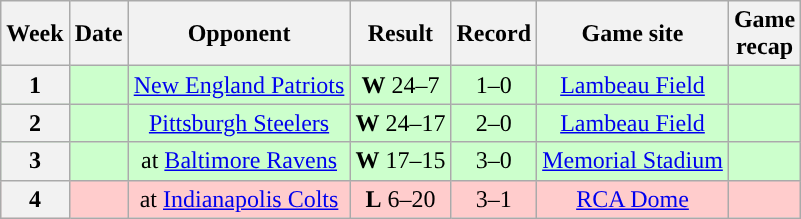<table class="wikitable" style="text-align:center">
<tr>
<th>Week</th>
<th>Date</th>
<th>Opponent</th>
<th>Result</th>
<th>Record</th>
<th>Game site</th>
<th>Game<br>recap</th>
</tr>
<tr style="background:#cfc">
<th>1</th>
<td></td>
<td><a href='#'>New England Patriots</a></td>
<td><strong>W</strong> 24–7</td>
<td>1–0</td>
<td><a href='#'>Lambeau Field</a></td>
<td></td>
</tr>
<tr style="background:#cfc">
<th>2</th>
<td></td>
<td><a href='#'>Pittsburgh Steelers</a></td>
<td><strong>W</strong> 24–17</td>
<td>2–0</td>
<td><a href='#'>Lambeau Field</a></td>
<td></td>
</tr>
<tr style="background:#cfc">
<th>3</th>
<td></td>
<td>at <a href='#'>Baltimore Ravens</a></td>
<td><strong>W</strong> 17–15</td>
<td>3–0</td>
<td><a href='#'>Memorial Stadium</a></td>
<td></td>
</tr>
<tr style="background:#fcc">
<th>4</th>
<td></td>
<td>at <a href='#'>Indianapolis Colts</a></td>
<td><strong>L</strong> 6–20</td>
<td>3–1</td>
<td><a href='#'>RCA Dome</a></td>
<td></td>
</tr>
</table>
